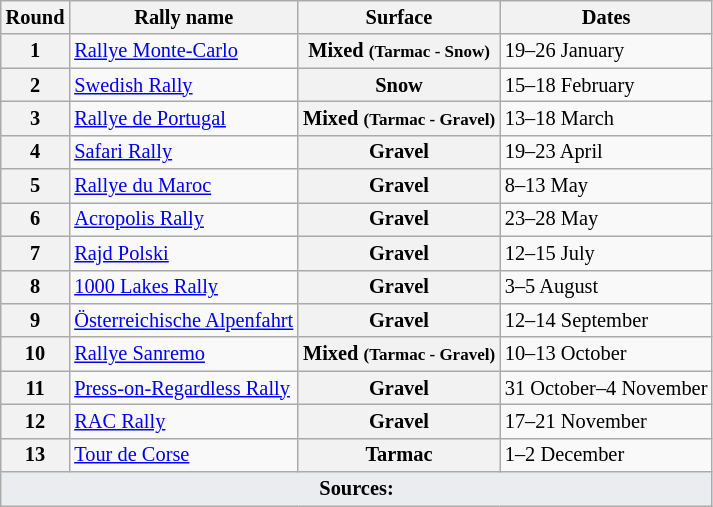<table class="wikitable" style="font-size: 85%">
<tr>
<th>Round</th>
<th>Rally name</th>
<th>Surface</th>
<th>Dates</th>
</tr>
<tr>
<th>1</th>
<td> <a href='#'>Rallye Monte-Carlo</a></td>
<th>Mixed <small>(Tarmac - Snow)</small></th>
<td>19–26 January</td>
</tr>
<tr>
<th>2</th>
<td> <a href='#'>Swedish Rally</a></td>
<th>Snow</th>
<td>15–18 February</td>
</tr>
<tr>
<th>3</th>
<td> <a href='#'>Rallye de Portugal</a></td>
<th>Mixed <small>(Tarmac - Gravel)</small></th>
<td>13–18 March</td>
</tr>
<tr>
<th>4</th>
<td> <a href='#'>Safari Rally</a></td>
<th>Gravel</th>
<td>19–23 April</td>
</tr>
<tr>
<th>5</th>
<td> <a href='#'>Rallye du Maroc</a></td>
<th>Gravel</th>
<td>8–13 May</td>
</tr>
<tr>
<th>6</th>
<td> <a href='#'>Acropolis Rally</a></td>
<th>Gravel</th>
<td>23–28 May</td>
</tr>
<tr>
<th>7</th>
<td> <a href='#'>Rajd Polski</a></td>
<th>Gravel</th>
<td>12–15 July</td>
</tr>
<tr>
<th>8</th>
<td> <a href='#'>1000 Lakes Rally</a></td>
<th>Gravel</th>
<td>3–5 August</td>
</tr>
<tr>
<th>9</th>
<td> <a href='#'>Österreichische Alpenfahrt</a></td>
<th>Gravel</th>
<td>12–14 September</td>
</tr>
<tr>
<th>10</th>
<td> <a href='#'>Rallye Sanremo</a></td>
<th>Mixed <small>(Tarmac - Gravel)</small></th>
<td>10–13 October</td>
</tr>
<tr>
<th>11</th>
<td> <a href='#'>Press-on-Regardless Rally</a></td>
<th>Gravel</th>
<td>31 October–4 November</td>
</tr>
<tr>
<th>12</th>
<td> <a href='#'>RAC Rally</a></td>
<th>Gravel</th>
<td>17–21 November</td>
</tr>
<tr>
<th>13</th>
<td> <a href='#'>Tour de Corse</a></td>
<th>Tarmac</th>
<td>1–2 December</td>
</tr>
<tr>
<td colspan="4" style="background-color:#EAECF0;text-align:center"><strong>Sources:</strong></td>
</tr>
</table>
